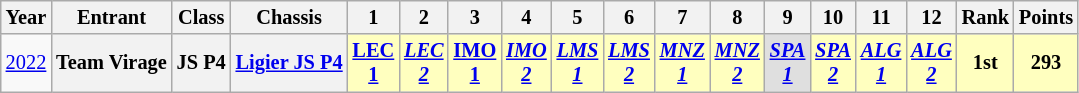<table class="wikitable" style="text-align:center; font-size:85%">
<tr>
<th>Year</th>
<th>Entrant</th>
<th>Class</th>
<th>Chassis</th>
<th>1</th>
<th>2</th>
<th>3</th>
<th>4</th>
<th>5</th>
<th>6</th>
<th>7</th>
<th>8</th>
<th>9</th>
<th>10</th>
<th>11</th>
<th>12</th>
<th>Rank</th>
<th>Points</th>
</tr>
<tr>
<td><a href='#'>2022</a></td>
<th nowrap>Team Virage</th>
<th nowrap>JS P4</th>
<th nowrap><a href='#'>Ligier JS P4</a></th>
<td style="background:#FFFFBF;"><strong><a href='#'>LEC<br>1</a></strong><br></td>
<td style="background:#FFFFBF;"><strong><em><a href='#'>LEC<br>2</a></em></strong><br></td>
<td style="background:#FFFFBF;"><strong><a href='#'>IMO<br>1</a></strong><br></td>
<td style="background:#FFFFBF;"><strong><em><a href='#'>IMO<br>2</a></em></strong><br></td>
<td style="background:#FFFFBF;"><strong><em><a href='#'>LMS<br>1</a></em></strong><br></td>
<td style="background:#FFFFBF;"><strong><em><a href='#'>LMS<br>2</a></em></strong><br></td>
<td style="background:#FFFFBF;"><strong><em><a href='#'>MNZ<br>1</a></em></strong><br></td>
<td style="background:#FFFFBF;"><strong><em><a href='#'>MNZ<br>2</a></em></strong><br></td>
<td style="background:#DFDFDF;"><strong><em><a href='#'>SPA<br>1</a></em></strong><br></td>
<td style="background:#FFFFBF;"><strong><em><a href='#'>SPA<br>2</a></em></strong><br></td>
<td style="background:#FFFFBF;"><strong><em><a href='#'>ALG<br>1</a></em></strong><br></td>
<td style="background:#FFFFBF;"><strong><em><a href='#'>ALG<br>2</a></em></strong><br></td>
<th style="background:#FFFFBF;">1st</th>
<th style="background:#FFFFBF;">293</th>
</tr>
</table>
